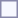<table style="border:1px solid #8888aa; background-color:#f7f8ff; padding:5px; font-size:95%; margin: 0px 12px 12px 0px;">
</table>
